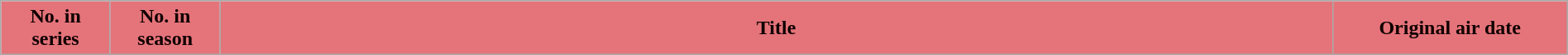<table class="wikitable plainrowheaders" style="width:100%; margin:auto; background:#fff;">
<tr>
<th scope="col" style="background:#E4747A; color:#100; width:7%;">No. in<br>series</th>
<th scope="col" style="background:#E4747A; color:#100; width:7%;">No. in<br>season</th>
<th scope="col" style="background:#E4747A; color:#100;">Title</th>
<th scope="col" style="background:#E4747A; color:#100; width:15%;">Original air date<br>











</th>
</tr>
</table>
